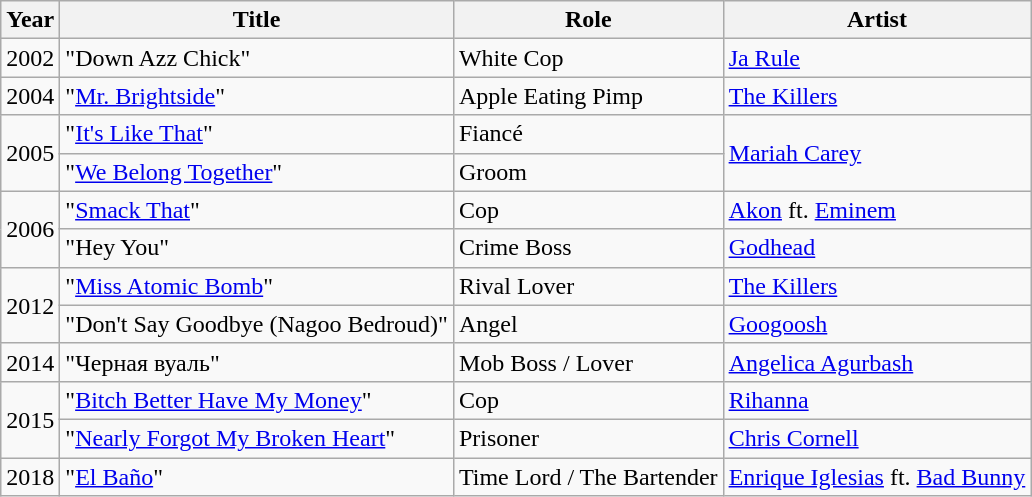<table class="wikitable">
<tr>
<th>Year</th>
<th>Title</th>
<th>Role</th>
<th>Artist</th>
</tr>
<tr>
<td>2002</td>
<td>"Down Azz Chick"</td>
<td>White Cop</td>
<td><a href='#'>Ja Rule</a></td>
</tr>
<tr>
<td>2004</td>
<td>"<a href='#'>Mr. Brightside</a>"</td>
<td>Apple Eating Pimp</td>
<td><a href='#'>The Killers</a></td>
</tr>
<tr>
<td rowspan="2">2005</td>
<td>"<a href='#'>It's Like That</a>"</td>
<td>Fiancé</td>
<td rowspan="2"><a href='#'>Mariah Carey</a></td>
</tr>
<tr>
<td>"<a href='#'>We Belong Together</a>"</td>
<td>Groom</td>
</tr>
<tr>
<td rowspan="2">2006</td>
<td>"<a href='#'>Smack That</a>"</td>
<td>Cop</td>
<td><a href='#'>Akon</a> ft. <a href='#'>Eminem</a></td>
</tr>
<tr>
<td>"Hey You"</td>
<td>Crime Boss</td>
<td><a href='#'>Godhead</a></td>
</tr>
<tr>
<td rowspan="2">2012</td>
<td>"<a href='#'>Miss Atomic Bomb</a>"</td>
<td>Rival Lover</td>
<td><a href='#'>The Killers</a></td>
</tr>
<tr>
<td>"Don't Say Goodbye (Nagoo Bedroud)"</td>
<td>Angel</td>
<td><a href='#'>Googoosh</a></td>
</tr>
<tr>
<td>2014</td>
<td>"Черная вуаль"</td>
<td>Mob Boss / Lover</td>
<td><a href='#'>Angelica Agurbash</a></td>
</tr>
<tr>
<td rowspan="2">2015</td>
<td>"<a href='#'>Bitch Better Have My Money</a>"</td>
<td>Cop</td>
<td><a href='#'>Rihanna</a></td>
</tr>
<tr>
<td>"<a href='#'>Nearly Forgot My Broken Heart</a>"</td>
<td>Prisoner</td>
<td><a href='#'>Chris Cornell</a></td>
</tr>
<tr>
<td>2018</td>
<td>"<a href='#'>El Baño</a>"</td>
<td>Time Lord / The Bartender</td>
<td><a href='#'>Enrique Iglesias</a> ft. <a href='#'>Bad Bunny</a></td>
</tr>
</table>
